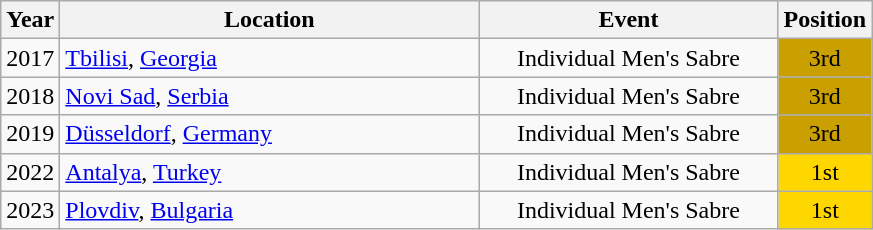<table class="wikitable" style="text-align:center;">
<tr>
<th>Year</th>
<th style="width:17em">Location</th>
<th style="width:12em">Event</th>
<th>Position</th>
</tr>
<tr>
<td>2017</td>
<td rowspan="1" align="left"> <a href='#'>Tbilisi</a>, <a href='#'>Georgia</a></td>
<td>Individual Men's Sabre</td>
<td bgcolor="caramel">3rd</td>
</tr>
<tr>
<td>2018</td>
<td rowspan="1" align="left"> <a href='#'>Novi Sad</a>, <a href='#'>Serbia</a></td>
<td>Individual Men's Sabre</td>
<td bgcolor="caramel">3rd</td>
</tr>
<tr>
<td>2019</td>
<td rowspan="1" align="left"> <a href='#'>Düsseldorf</a>, <a href='#'>Germany</a></td>
<td>Individual Men's Sabre</td>
<td bgcolor="caramel">3rd</td>
</tr>
<tr>
<td>2022</td>
<td rowspan="1" align="left"> <a href='#'>Antalya</a>, <a href='#'>Turkey</a></td>
<td>Individual Men's Sabre</td>
<td bgcolor="gold">1st</td>
</tr>
<tr>
<td>2023</td>
<td rowspan="1" align="left"> <a href='#'>Plovdiv</a>, <a href='#'>Bulgaria</a></td>
<td>Individual Men's Sabre</td>
<td bgcolor="gold">1st</td>
</tr>
</table>
